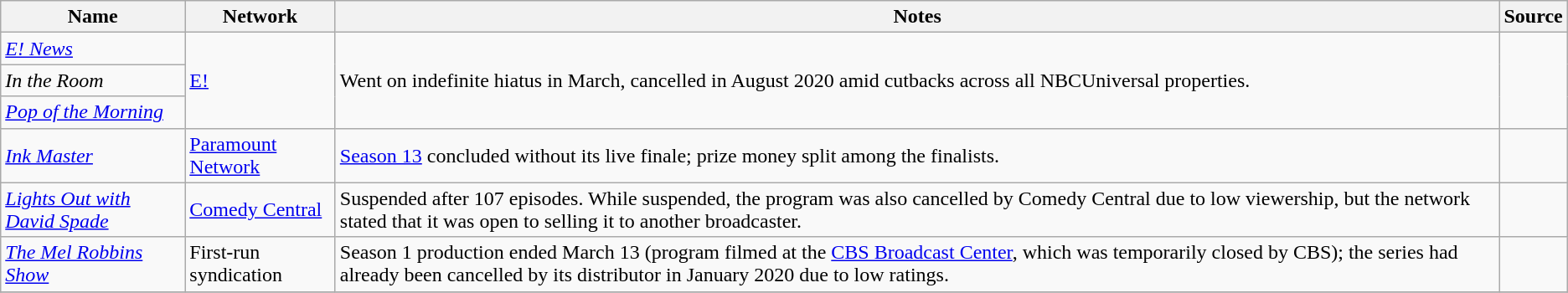<table class="wikitable sortable">
<tr>
<th>Name</th>
<th>Network</th>
<th>Notes</th>
<th>Source</th>
</tr>
<tr>
<td><em><a href='#'>E! News</a></em></td>
<td rowspan="3"><a href='#'>E!</a></td>
<td rowspan="3">Went on indefinite hiatus in March, cancelled in August 2020 amid cutbacks across all NBCUniversal properties.</td>
<td rowspan="3"></td>
</tr>
<tr>
<td><em>In the Room</em></td>
</tr>
<tr>
<td><em><a href='#'>Pop of the Morning</a></em></td>
</tr>
<tr>
<td><em><a href='#'>Ink Master</a></em></td>
<td><a href='#'>Paramount Network</a></td>
<td><a href='#'>Season 13</a> concluded without its live finale; prize money split among the finalists.</td>
<td></td>
</tr>
<tr>
<td><em><a href='#'>Lights Out with David Spade</a></em></td>
<td><a href='#'>Comedy Central</a></td>
<td>Suspended after 107 episodes. While suspended, the program was also cancelled by Comedy Central due to low viewership, but the network stated that it was open to selling it to another broadcaster.</td>
<td></td>
</tr>
<tr>
<td><em><a href='#'>The Mel Robbins Show</a></em></td>
<td>First-run syndication</td>
<td>Season 1 production ended March 13 (program filmed at the <a href='#'>CBS Broadcast Center</a>, which was temporarily closed by CBS); the series had already been cancelled by its distributor in January 2020 due to low ratings.</td>
<td></td>
</tr>
<tr>
</tr>
</table>
